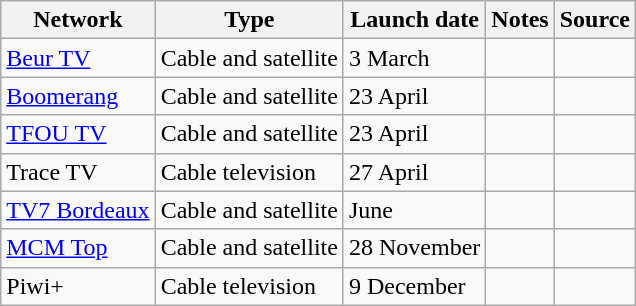<table class="wikitable sortable">
<tr>
<th>Network</th>
<th>Type</th>
<th>Launch date</th>
<th>Notes</th>
<th>Source</th>
</tr>
<tr>
<td><a href='#'>Beur TV</a></td>
<td>Cable and satellite</td>
<td>3 March</td>
<td></td>
<td></td>
</tr>
<tr>
<td><a href='#'>Boomerang</a></td>
<td>Cable and satellite</td>
<td>23 April</td>
<td></td>
<td></td>
</tr>
<tr>
<td><a href='#'>TFOU TV</a></td>
<td>Cable and satellite</td>
<td>23 April</td>
<td></td>
<td></td>
</tr>
<tr>
<td>Trace TV</td>
<td>Cable television</td>
<td>27 April</td>
<td></td>
<td></td>
</tr>
<tr>
<td><a href='#'>TV7 Bordeaux</a></td>
<td>Cable and satellite</td>
<td>June</td>
<td></td>
<td></td>
</tr>
<tr>
<td><a href='#'>MCM Top</a></td>
<td>Cable and satellite</td>
<td>28 November</td>
<td></td>
<td></td>
</tr>
<tr>
<td>Piwi+</td>
<td>Cable television</td>
<td>9 December</td>
<td></td>
<td></td>
</tr>
</table>
